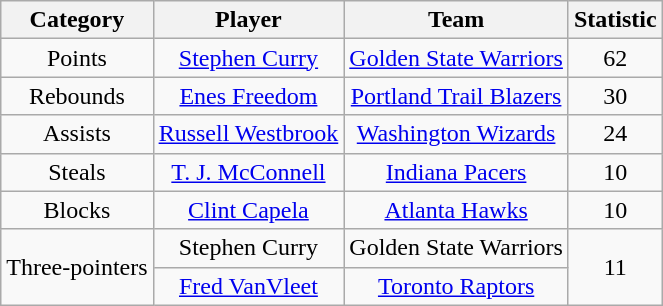<table class="wikitable" style="text-align:center;">
<tr>
<th>Category</th>
<th>Player</th>
<th>Team</th>
<th>Statistic</th>
</tr>
<tr>
<td>Points</td>
<td><a href='#'>Stephen Curry</a></td>
<td><a href='#'>Golden State Warriors</a></td>
<td>62</td>
</tr>
<tr>
<td>Rebounds</td>
<td><a href='#'>Enes Freedom</a></td>
<td><a href='#'>Portland Trail Blazers</a></td>
<td>30</td>
</tr>
<tr>
<td>Assists</td>
<td><a href='#'>Russell Westbrook</a></td>
<td><a href='#'>Washington Wizards</a></td>
<td>24</td>
</tr>
<tr>
<td>Steals</td>
<td><a href='#'>T. J. McConnell</a></td>
<td><a href='#'>Indiana Pacers</a></td>
<td>10</td>
</tr>
<tr>
<td>Blocks</td>
<td><a href='#'>Clint Capela</a></td>
<td><a href='#'>Atlanta Hawks</a></td>
<td>10</td>
</tr>
<tr>
<td rowspan="2">Three-pointers</td>
<td>Stephen Curry</td>
<td>Golden State Warriors</td>
<td rowspan="2">11</td>
</tr>
<tr>
<td><a href='#'>Fred VanVleet</a></td>
<td><a href='#'>Toronto Raptors</a></td>
</tr>
</table>
